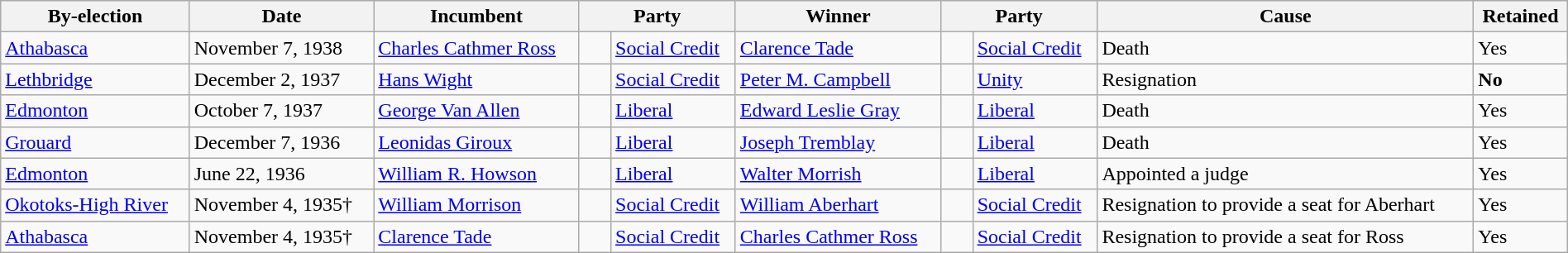<table class=wikitable style="width:100%">
<tr>
<th>By-election</th>
<th>Date</th>
<th>Incumbent</th>
<th colspan=2>Party</th>
<th>Winner</th>
<th colspan=2>Party</th>
<th>Cause</th>
<th>Retained</th>
</tr>
<tr>
<td><a href='#'>Athabasca</a></td>
<td>November 7, 1938</td>
<td><a href='#'>Charles Cathmer Ross</a></td>
<td>    </td>
<td><a href='#'>Social Credit</a></td>
<td><a href='#'>Clarence Tade</a></td>
<td>    </td>
<td><a href='#'>Social Credit</a></td>
<td>Death</td>
<td>Yes</td>
</tr>
<tr>
<td><a href='#'>Lethbridge</a></td>
<td>December 2, 1937</td>
<td><a href='#'>Hans Wight</a></td>
<td>    </td>
<td><a href='#'>Social Credit</a></td>
<td><a href='#'>Peter M. Campbell</a></td>
<td>    </td>
<td><a href='#'>Unity</a></td>
<td>Resignation</td>
<td><strong>No</strong></td>
</tr>
<tr>
<td><a href='#'>Edmonton</a></td>
<td>October 7, 1937</td>
<td><a href='#'>George Van Allen</a></td>
<td>    </td>
<td><a href='#'>Liberal</a></td>
<td><a href='#'>Edward Leslie Gray</a></td>
<td>    </td>
<td><a href='#'>Liberal</a></td>
<td>Death</td>
<td>Yes</td>
</tr>
<tr>
<td><a href='#'>Grouard</a></td>
<td>December 7, 1936</td>
<td><a href='#'>Leonidas Giroux</a></td>
<td>    </td>
<td><a href='#'>Liberal</a></td>
<td><a href='#'>Joseph Tremblay</a></td>
<td>    </td>
<td><a href='#'>Liberal</a></td>
<td>Death</td>
<td>Yes</td>
</tr>
<tr>
<td><a href='#'>Edmonton</a></td>
<td>June 22, 1936</td>
<td><a href='#'>William R. Howson</a></td>
<td>    </td>
<td><a href='#'>Liberal</a></td>
<td><a href='#'>Walter Morrish</a></td>
<td>    </td>
<td><a href='#'>Liberal</a></td>
<td>Appointed a judge</td>
<td>Yes</td>
</tr>
<tr>
<td><a href='#'>Okotoks-High River</a></td>
<td>November 4, 1935†</td>
<td><a href='#'>William Morrison</a></td>
<td>    </td>
<td><a href='#'>Social Credit</a></td>
<td><a href='#'>William Aberhart</a></td>
<td>    </td>
<td><a href='#'>Social Credit</a></td>
<td>Resignation to provide a seat for Aberhart</td>
<td>Yes</td>
</tr>
<tr>
<td><a href='#'>Athabasca</a></td>
<td>November 4, 1935†</td>
<td><a href='#'>Clarence Tade</a></td>
<td>    </td>
<td><a href='#'>Social Credit</a></td>
<td><a href='#'>Charles Cathmer Ross</a></td>
<td>    </td>
<td><a href='#'>Social Credit</a></td>
<td>Resignation to provide a seat for Ross</td>
<td>Yes</td>
</tr>
</table>
